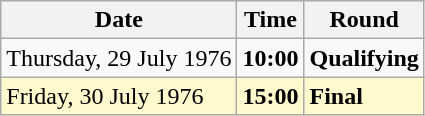<table class="wikitable">
<tr>
<th>Date</th>
<th>Time</th>
<th>Round</th>
</tr>
<tr>
<td>Thursday, 29 July 1976</td>
<td><strong>10:00</strong></td>
<td><strong>Qualifying</strong></td>
</tr>
<tr style=background:lemonchiffon>
<td>Friday, 30 July 1976</td>
<td><strong>15:00</strong></td>
<td><strong>Final</strong></td>
</tr>
</table>
